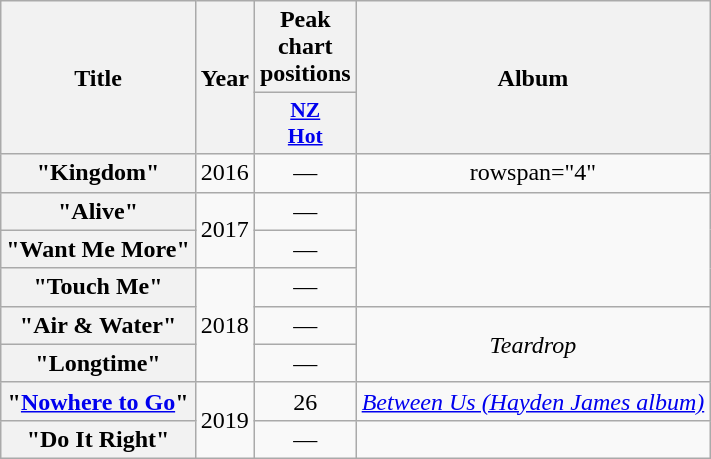<table class="wikitable plainrowheaders" style="text-align:center;">
<tr>
<th scope="col" rowspan="2">Title</th>
<th scope="col" rowspan="2">Year</th>
<th scope="col" colspan="1">Peak chart positions</th>
<th scope="col" rowspan="2">Album</th>
</tr>
<tr>
<th scope="col" style="width:3em;font-size:90%;"><a href='#'>NZ<br>Hot</a></th>
</tr>
<tr>
<th scope="row">"Kingdom"</th>
<td>2016</td>
<td>—</td>
<td>rowspan="4" </td>
</tr>
<tr>
<th scope="row">"Alive"</th>
<td rowspan="2">2017</td>
<td>—</td>
</tr>
<tr>
<th scope="row">"Want Me More"</th>
<td>—</td>
</tr>
<tr>
<th scope="row">"Touch Me"</th>
<td rowspan="3">2018</td>
<td>—</td>
</tr>
<tr>
<th scope="row">"Air & Water"</th>
<td>—</td>
<td rowspan="2"><em>Teardrop</em></td>
</tr>
<tr>
<th scope="row">"Longtime"</th>
<td>—</td>
</tr>
<tr>
<th scope="row">"<a href='#'>Nowhere to Go</a>"</th>
<td rowspan="2">2019</td>
<td>26</td>
<td><em><a href='#'>Between Us (Hayden James album)</a></em></td>
</tr>
<tr>
<th scope="row">"Do It Right"</th>
<td>—</td>
<td></td>
</tr>
</table>
